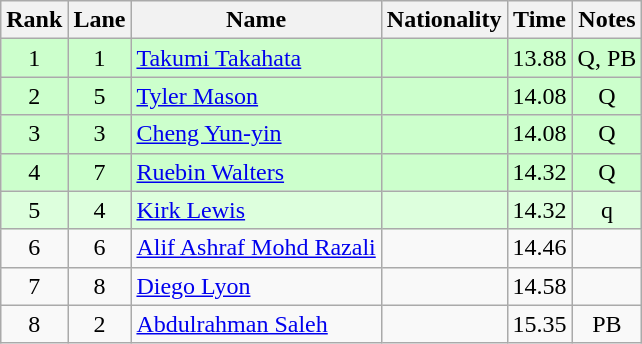<table class="wikitable sortable" style="text-align:center">
<tr>
<th>Rank</th>
<th>Lane</th>
<th>Name</th>
<th>Nationality</th>
<th>Time</th>
<th>Notes</th>
</tr>
<tr bgcolor=ccffcc>
<td>1</td>
<td>1</td>
<td align=left><a href='#'>Takumi Takahata</a></td>
<td align=left></td>
<td>13.88</td>
<td>Q, PB</td>
</tr>
<tr bgcolor=ccffcc>
<td>2</td>
<td>5</td>
<td align=left><a href='#'>Tyler Mason</a></td>
<td align=left></td>
<td>14.08</td>
<td>Q</td>
</tr>
<tr bgcolor=ccffcc>
<td>3</td>
<td>3</td>
<td align=left><a href='#'>Cheng Yun-yin</a></td>
<td align=left></td>
<td>14.08</td>
<td>Q</td>
</tr>
<tr bgcolor=ccffcc>
<td>4</td>
<td>7</td>
<td align=left><a href='#'>Ruebin Walters</a></td>
<td align=left></td>
<td>14.32</td>
<td>Q</td>
</tr>
<tr bgcolor=ddffdd>
<td>5</td>
<td>4</td>
<td align=left><a href='#'>Kirk Lewis</a></td>
<td align=left></td>
<td>14.32</td>
<td>q</td>
</tr>
<tr>
<td>6</td>
<td>6</td>
<td align=left><a href='#'>Alif Ashraf Mohd Razali</a></td>
<td align=left></td>
<td>14.46</td>
<td></td>
</tr>
<tr>
<td>7</td>
<td>8</td>
<td align=left><a href='#'>Diego Lyon</a></td>
<td align=left></td>
<td>14.58</td>
<td></td>
</tr>
<tr>
<td>8</td>
<td>2</td>
<td align=left><a href='#'>Abdulrahman Saleh</a></td>
<td align=left></td>
<td>15.35</td>
<td>PB</td>
</tr>
</table>
